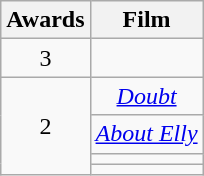<table class="wikitable" style="text-align:center;">
<tr>
<th scope="col">Awards</th>
<th scope="col" align="center">Film</th>
</tr>
<tr>
<td style="text-align: center;">3</td>
<td><em></em></td>
</tr>
<tr>
<td rowspan=4 style="text-align: center;">2</td>
<td><em><a href='#'>Doubt</a></em></td>
</tr>
<tr>
<td><em><a href='#'>About Elly</a></em></td>
</tr>
<tr>
<td><em></em></td>
</tr>
<tr>
<td><em></em></td>
</tr>
</table>
